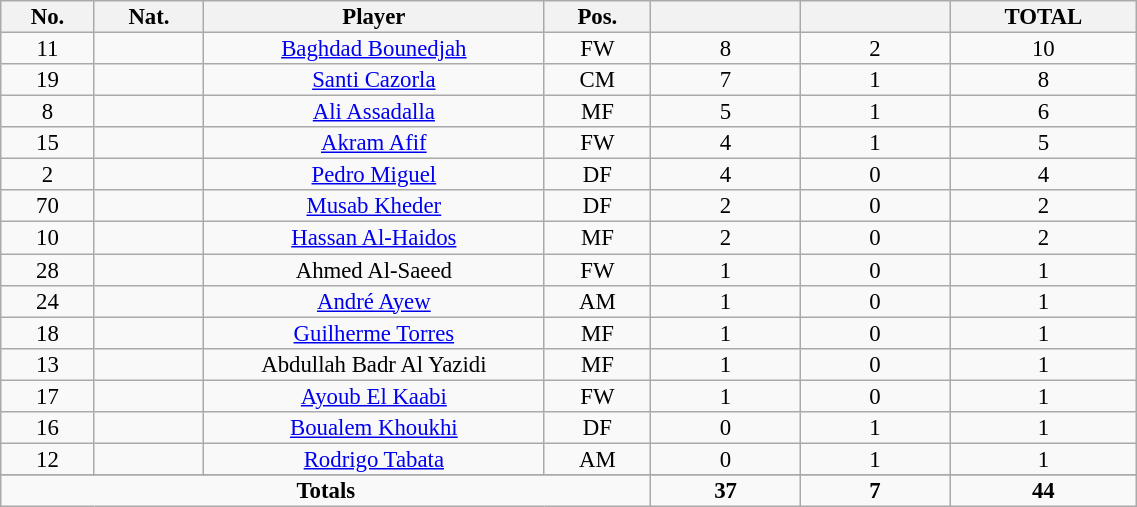<table class="wikitable sortable alternance"  style="font-size:95%; text-align:center; line-height:14px; width:60%;">
<tr>
<th width=10>No.</th>
<th width=10>Nat.</th>
<th width=100>Player</th>
<th width=10>Pos.</th>
<th width=40></th>
<th width=40></th>
<th width=40>TOTAL</th>
</tr>
<tr>
<td>11</td>
<td></td>
<td><a href='#'>Baghdad Bounedjah</a></td>
<td>FW</td>
<td>8</td>
<td>2</td>
<td>10</td>
</tr>
<tr>
<td>19</td>
<td></td>
<td><a href='#'>Santi Cazorla</a></td>
<td>CM</td>
<td>7</td>
<td>1</td>
<td>8</td>
</tr>
<tr>
<td>8</td>
<td></td>
<td><a href='#'>Ali Assadalla</a></td>
<td>MF</td>
<td>5</td>
<td>1</td>
<td>6</td>
</tr>
<tr>
<td>15</td>
<td></td>
<td><a href='#'>Akram Afif</a></td>
<td>FW</td>
<td>4</td>
<td>1</td>
<td>5</td>
</tr>
<tr>
<td>2</td>
<td></td>
<td><a href='#'>Pedro Miguel</a></td>
<td>DF</td>
<td>4</td>
<td>0</td>
<td>4</td>
</tr>
<tr>
<td>70</td>
<td></td>
<td><a href='#'>Musab Kheder</a></td>
<td>DF</td>
<td>2</td>
<td>0</td>
<td>2</td>
</tr>
<tr>
<td>10</td>
<td></td>
<td><a href='#'>Hassan Al-Haidos</a></td>
<td>MF</td>
<td>2</td>
<td>0</td>
<td>2</td>
</tr>
<tr>
<td>28</td>
<td></td>
<td>Ahmed Al-Saeed</td>
<td>FW</td>
<td>1</td>
<td>0</td>
<td>1</td>
</tr>
<tr>
<td>24</td>
<td></td>
<td><a href='#'>André Ayew</a></td>
<td>AM</td>
<td>1</td>
<td>0</td>
<td>1</td>
</tr>
<tr>
<td>18</td>
<td></td>
<td><a href='#'>Guilherme Torres</a></td>
<td>MF</td>
<td>1</td>
<td>0</td>
<td>1</td>
</tr>
<tr>
<td>13</td>
<td></td>
<td>Abdullah Badr Al Yazidi</td>
<td>MF</td>
<td>1</td>
<td>0</td>
<td>1</td>
</tr>
<tr>
<td>17</td>
<td></td>
<td><a href='#'>Ayoub El Kaabi</a></td>
<td>FW</td>
<td>1</td>
<td>0</td>
<td>1</td>
</tr>
<tr>
<td>16</td>
<td></td>
<td><a href='#'>Boualem Khoukhi</a></td>
<td>DF</td>
<td>0</td>
<td>1</td>
<td>1</td>
</tr>
<tr>
<td>12</td>
<td></td>
<td><a href='#'>Rodrigo Tabata</a></td>
<td>AM</td>
<td>0</td>
<td>1</td>
<td>1</td>
</tr>
<tr>
</tr>
<tr class="sortbottom">
<td colspan="4"><strong>Totals</strong></td>
<td><strong>37</strong></td>
<td><strong>7</strong></td>
<td><strong>44</strong></td>
</tr>
</table>
